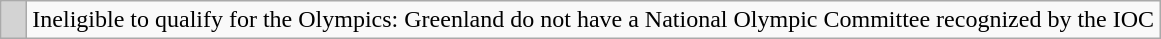<table class="wikitable">
<tr>
<td style="width: 10px; background: lightgrey"></td>
<td>Ineligible to qualify for the Olympics: Greenland do not have a National Olympic Committee recognized by the IOC</td>
</tr>
</table>
